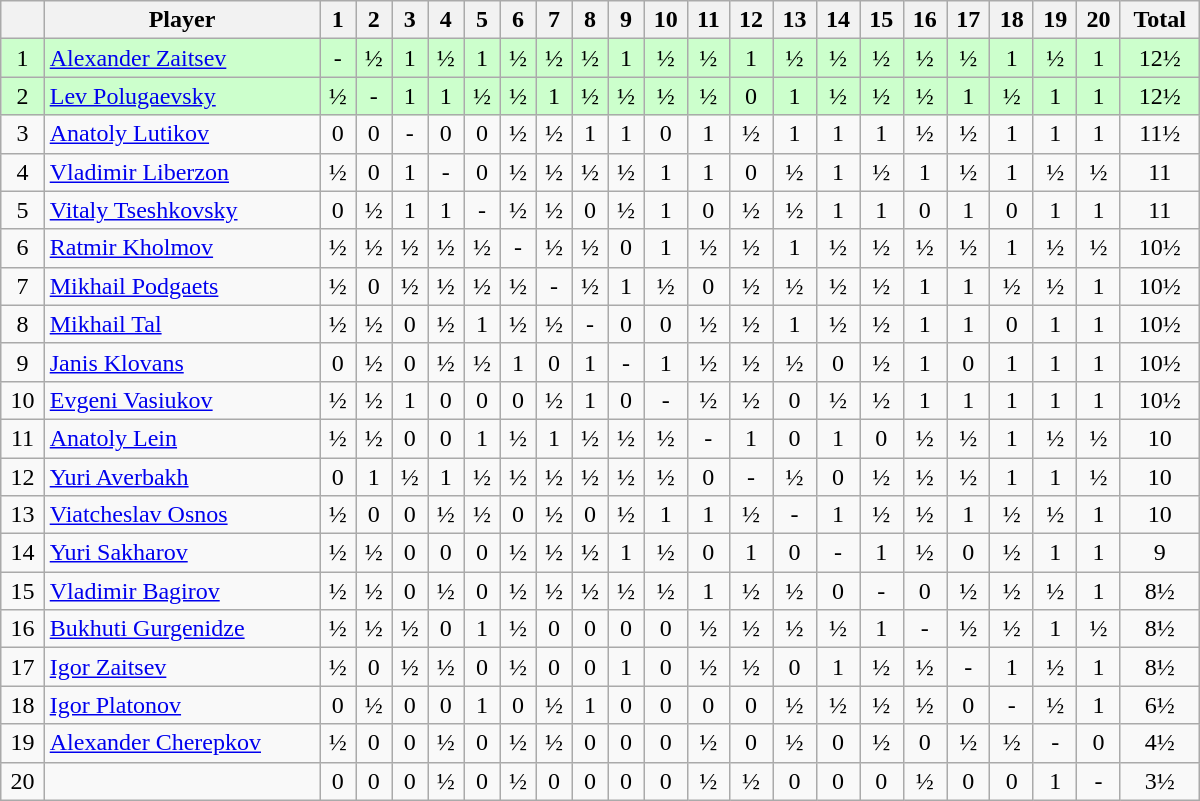<table class="wikitable" border="1" width="800px">
<tr>
<th></th>
<th>Player</th>
<th>1</th>
<th>2</th>
<th>3</th>
<th>4</th>
<th>5</th>
<th>6</th>
<th>7</th>
<th>8</th>
<th>9</th>
<th>10</th>
<th>11</th>
<th>12</th>
<th>13</th>
<th>14</th>
<th>15</th>
<th>16</th>
<th>17</th>
<th>18</th>
<th>19</th>
<th>20</th>
<th>Total</th>
</tr>
<tr align=center style="background:#ccffcc;">
<td>1</td>
<td align=left> <a href='#'>Alexander Zaitsev</a></td>
<td>-</td>
<td>½</td>
<td>1</td>
<td>½</td>
<td>1</td>
<td>½</td>
<td>½</td>
<td>½</td>
<td>1</td>
<td>½</td>
<td>½</td>
<td>1</td>
<td>½</td>
<td>½</td>
<td>½</td>
<td>½</td>
<td>½</td>
<td>1</td>
<td>½</td>
<td>1</td>
<td align=center>12½</td>
</tr>
<tr align=center style="background:#ccffcc;">
<td>2</td>
<td align=left> <a href='#'>Lev Polugaevsky</a></td>
<td>½</td>
<td>-</td>
<td>1</td>
<td>1</td>
<td>½</td>
<td>½</td>
<td>1</td>
<td>½</td>
<td>½</td>
<td>½</td>
<td>½</td>
<td>0</td>
<td>1</td>
<td>½</td>
<td>½</td>
<td>½</td>
<td>1</td>
<td>½</td>
<td>1</td>
<td>1</td>
<td align=center>12½</td>
</tr>
<tr align=center>
<td>3</td>
<td align=left> <a href='#'>Anatoly Lutikov</a></td>
<td>0</td>
<td>0</td>
<td>-</td>
<td>0</td>
<td>0</td>
<td>½</td>
<td>½</td>
<td>1</td>
<td>1</td>
<td>0</td>
<td>1</td>
<td>½</td>
<td>1</td>
<td>1</td>
<td>1</td>
<td>½</td>
<td>½</td>
<td>1</td>
<td>1</td>
<td>1</td>
<td align=center>11½</td>
</tr>
<tr align=center>
<td>4</td>
<td align=left> <a href='#'>Vladimir Liberzon</a></td>
<td>½</td>
<td>0</td>
<td>1</td>
<td>-</td>
<td>0</td>
<td>½</td>
<td>½</td>
<td>½</td>
<td>½</td>
<td>1</td>
<td>1</td>
<td>0</td>
<td>½</td>
<td>1</td>
<td>½</td>
<td>1</td>
<td>½</td>
<td>1</td>
<td>½</td>
<td>½</td>
<td align=center>11</td>
</tr>
<tr align=center>
<td>5</td>
<td align=left> <a href='#'>Vitaly Tseshkovsky</a></td>
<td>0</td>
<td>½</td>
<td>1</td>
<td>1</td>
<td>-</td>
<td>½</td>
<td>½</td>
<td>0</td>
<td>½</td>
<td>1</td>
<td>0</td>
<td>½</td>
<td>½</td>
<td>1</td>
<td>1</td>
<td>0</td>
<td>1</td>
<td>0</td>
<td>1</td>
<td>1</td>
<td align=center>11</td>
</tr>
<tr align=center>
<td>6</td>
<td align=left> <a href='#'>Ratmir Kholmov</a></td>
<td>½</td>
<td>½</td>
<td>½</td>
<td>½</td>
<td>½</td>
<td>-</td>
<td>½</td>
<td>½</td>
<td>0</td>
<td>1</td>
<td>½</td>
<td>½</td>
<td>1</td>
<td>½</td>
<td>½</td>
<td>½</td>
<td>½</td>
<td>1</td>
<td>½</td>
<td>½</td>
<td align=center>10½</td>
</tr>
<tr align=center>
<td>7</td>
<td align=left> <a href='#'>Mikhail Podgaets</a></td>
<td>½</td>
<td>0</td>
<td>½</td>
<td>½</td>
<td>½</td>
<td>½</td>
<td>-</td>
<td>½</td>
<td>1</td>
<td>½</td>
<td>0</td>
<td>½</td>
<td>½</td>
<td>½</td>
<td>½</td>
<td>1</td>
<td>1</td>
<td>½</td>
<td>½</td>
<td>1</td>
<td align=center>10½</td>
</tr>
<tr align=center>
<td>8</td>
<td align=left> <a href='#'>Mikhail Tal</a></td>
<td>½</td>
<td>½</td>
<td>0</td>
<td>½</td>
<td>1</td>
<td>½</td>
<td>½</td>
<td>-</td>
<td>0</td>
<td>0</td>
<td>½</td>
<td>½</td>
<td>1</td>
<td>½</td>
<td>½</td>
<td>1</td>
<td>1</td>
<td>0</td>
<td>1</td>
<td>1</td>
<td align=center>10½</td>
</tr>
<tr align=center>
<td>9</td>
<td align=left> <a href='#'>Janis Klovans</a></td>
<td>0</td>
<td>½</td>
<td>0</td>
<td>½</td>
<td>½</td>
<td>1</td>
<td>0</td>
<td>1</td>
<td>-</td>
<td>1</td>
<td>½</td>
<td>½</td>
<td>½</td>
<td>0</td>
<td>½</td>
<td>1</td>
<td>0</td>
<td>1</td>
<td>1</td>
<td>1</td>
<td align=center>10½</td>
</tr>
<tr align=center>
<td>10</td>
<td align=left> <a href='#'>Evgeni Vasiukov</a></td>
<td>½</td>
<td>½</td>
<td>1</td>
<td>0</td>
<td>0</td>
<td>0</td>
<td>½</td>
<td>1</td>
<td>0</td>
<td>-</td>
<td>½</td>
<td>½</td>
<td>0</td>
<td>½</td>
<td>½</td>
<td>1</td>
<td>1</td>
<td>1</td>
<td>1</td>
<td>1</td>
<td align=center>10½</td>
</tr>
<tr align=center>
<td>11</td>
<td align=left> <a href='#'>Anatoly Lein</a></td>
<td>½</td>
<td>½</td>
<td>0</td>
<td>0</td>
<td>1</td>
<td>½</td>
<td>1</td>
<td>½</td>
<td>½</td>
<td>½</td>
<td>-</td>
<td>1</td>
<td>0</td>
<td>1</td>
<td>0</td>
<td>½</td>
<td>½</td>
<td>1</td>
<td>½</td>
<td>½</td>
<td align=center>10</td>
</tr>
<tr align=center>
<td>12</td>
<td align=left> <a href='#'>Yuri Averbakh</a></td>
<td>0</td>
<td>1</td>
<td>½</td>
<td>1</td>
<td>½</td>
<td>½</td>
<td>½</td>
<td>½</td>
<td>½</td>
<td>½</td>
<td>0</td>
<td>-</td>
<td>½</td>
<td>0</td>
<td>½</td>
<td>½</td>
<td>½</td>
<td>1</td>
<td>1</td>
<td>½</td>
<td align=center>10</td>
</tr>
<tr align=center>
<td>13</td>
<td align=left> <a href='#'>Viatcheslav Osnos</a></td>
<td>½</td>
<td>0</td>
<td>0</td>
<td>½</td>
<td>½</td>
<td>0</td>
<td>½</td>
<td>0</td>
<td>½</td>
<td>1</td>
<td>1</td>
<td>½</td>
<td>-</td>
<td>1</td>
<td>½</td>
<td>½</td>
<td>1</td>
<td>½</td>
<td>½</td>
<td>1</td>
<td align=center>10</td>
</tr>
<tr align=center>
<td>14</td>
<td align=left> <a href='#'>Yuri Sakharov</a></td>
<td>½</td>
<td>½</td>
<td>0</td>
<td>0</td>
<td>0</td>
<td>½</td>
<td>½</td>
<td>½</td>
<td>1</td>
<td>½</td>
<td>0</td>
<td>1</td>
<td>0</td>
<td>-</td>
<td>1</td>
<td>½</td>
<td>0</td>
<td>½</td>
<td>1</td>
<td>1</td>
<td align=center>9</td>
</tr>
<tr align=center>
<td>15</td>
<td align=left> <a href='#'>Vladimir Bagirov</a></td>
<td>½</td>
<td>½</td>
<td>0</td>
<td>½</td>
<td>0</td>
<td>½</td>
<td>½</td>
<td>½</td>
<td>½</td>
<td>½</td>
<td>1</td>
<td>½</td>
<td>½</td>
<td>0</td>
<td>-</td>
<td>0</td>
<td>½</td>
<td>½</td>
<td>½</td>
<td>1</td>
<td align=center>8½</td>
</tr>
<tr align=center>
<td>16</td>
<td align=left> <a href='#'>Bukhuti Gurgenidze</a></td>
<td>½</td>
<td>½</td>
<td>½</td>
<td>0</td>
<td>1</td>
<td>½</td>
<td>0</td>
<td>0</td>
<td>0</td>
<td>0</td>
<td>½</td>
<td>½</td>
<td>½</td>
<td>½</td>
<td>1</td>
<td>-</td>
<td>½</td>
<td>½</td>
<td>1</td>
<td>½</td>
<td align=center>8½</td>
</tr>
<tr align=center>
<td>17</td>
<td align=left> <a href='#'>Igor Zaitsev</a></td>
<td>½</td>
<td>0</td>
<td>½</td>
<td>½</td>
<td>0</td>
<td>½</td>
<td>0</td>
<td>0</td>
<td>1</td>
<td>0</td>
<td>½</td>
<td>½</td>
<td>0</td>
<td>1</td>
<td>½</td>
<td>½</td>
<td>-</td>
<td>1</td>
<td>½</td>
<td>1</td>
<td align=center>8½</td>
</tr>
<tr align=center>
<td>18</td>
<td align=left> <a href='#'>Igor Platonov</a></td>
<td>0</td>
<td>½</td>
<td>0</td>
<td>0</td>
<td>1</td>
<td>0</td>
<td>½</td>
<td>1</td>
<td>0</td>
<td>0</td>
<td>0</td>
<td>0</td>
<td>½</td>
<td>½</td>
<td>½</td>
<td>½</td>
<td>0</td>
<td>-</td>
<td>½</td>
<td>1</td>
<td align=center>6½</td>
</tr>
<tr align=center>
<td>19</td>
<td align=left> <a href='#'>Alexander Cherepkov</a></td>
<td>½</td>
<td>0</td>
<td>0</td>
<td>½</td>
<td>0</td>
<td>½</td>
<td>½</td>
<td>0</td>
<td>0</td>
<td>0</td>
<td>½</td>
<td>0</td>
<td>½</td>
<td>0</td>
<td>½</td>
<td>0</td>
<td>½</td>
<td>½</td>
<td>-</td>
<td>0</td>
<td align=center>4½</td>
</tr>
<tr align=center>
<td>20</td>
<td align=left> </td>
<td>0</td>
<td>0</td>
<td>0</td>
<td>½</td>
<td>0</td>
<td>½</td>
<td>0</td>
<td>0</td>
<td>0</td>
<td>0</td>
<td>½</td>
<td>½</td>
<td>0</td>
<td>0</td>
<td>0</td>
<td>½</td>
<td>0</td>
<td>0</td>
<td>1</td>
<td>-</td>
<td align=center>3½</td>
</tr>
</table>
